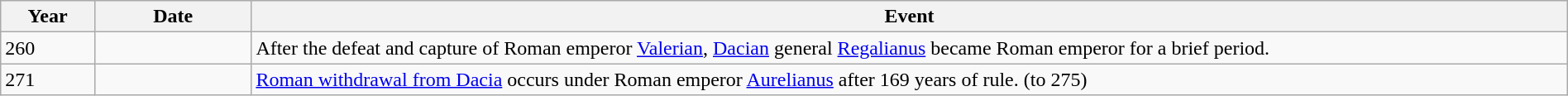<table class="wikitable" width="100%">
<tr>
<th style="width:6%">Year</th>
<th style="width:10%">Date</th>
<th>Event</th>
</tr>
<tr>
<td>260</td>
<td></td>
<td>After the defeat and capture of Roman emperor <a href='#'>Valerian</a>, <a href='#'>Dacian</a> general <a href='#'>Regalianus</a> became Roman emperor for a brief period.</td>
</tr>
<tr>
<td>271</td>
<td></td>
<td><a href='#'>Roman withdrawal from Dacia</a> occurs under Roman emperor <a href='#'>Aurelianus</a> after 169 years of rule. (to 275)</td>
</tr>
</table>
